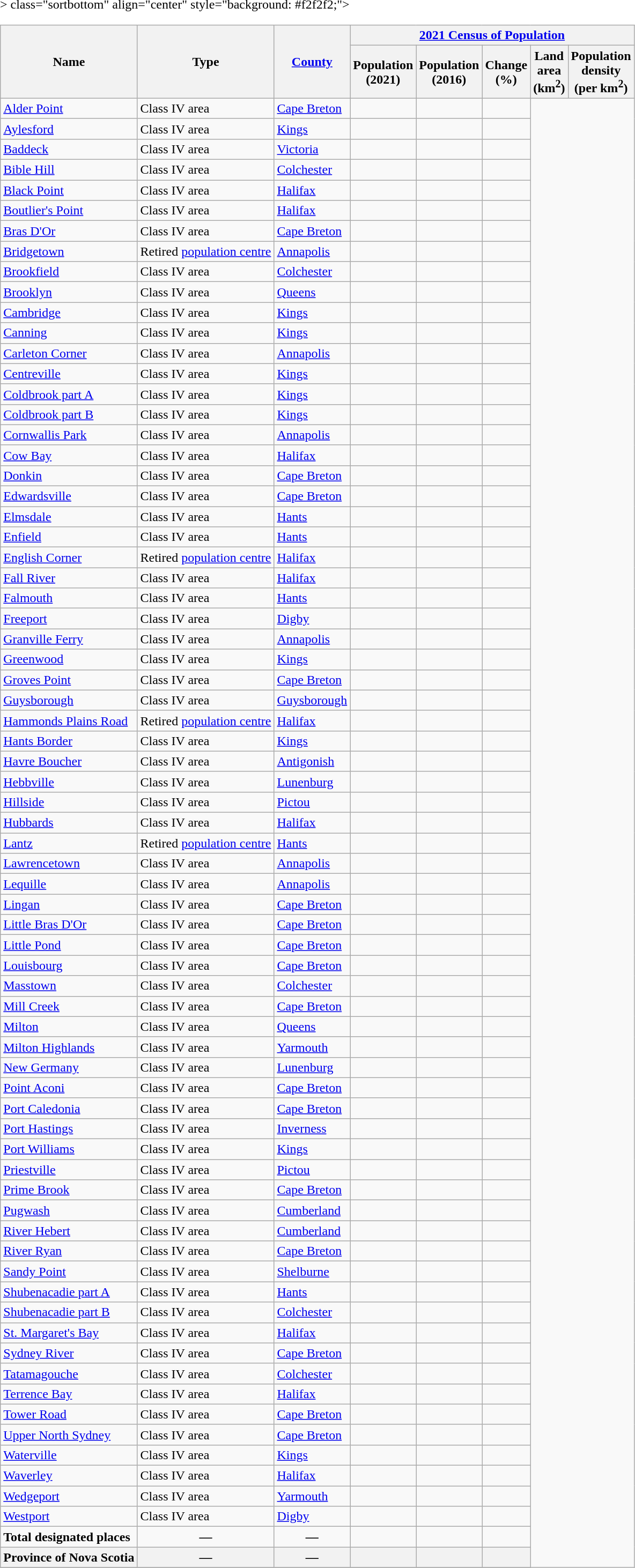<table class="wikitable sortable collapsible"<onlyinclude>>
<tr>
<th scope="col" rowspan=2>Name</th>
<th scope="col" rowspan=2>Type</th>
<th scope="col" rowspan=2><a href='#'>County</a></th>
<th scope="col" colspan=5><a href='#'>2021 Census of Population</a></th>
</tr>
<tr>
<th scope="col">Population<br>(2021)</th>
<th scope="col">Population<br>(2016)</th>
<th scope="col">Change<br>(%)</th>
<th scope="col">Land<br>area<br>(km<sup>2</sup>)</th>
<th scope="col" data-sort-type="number">Population<br>density<br>(per km<sup>2</sup>)</th>
</tr>
<tr>
<td scope="row"><a href='#'>Alder Point</a></td>
<td>Class IV area</td>
<td><a href='#'>Cape Breton</a></td>
<td></td>
<td align=center></td>
<td align=center></td>
</tr>
<tr>
<td scope="row"><a href='#'>Aylesford</a></td>
<td>Class IV area</td>
<td><a href='#'>Kings</a></td>
<td></td>
<td align=center></td>
<td align=center></td>
</tr>
<tr>
<td scope="row"><a href='#'>Baddeck</a></td>
<td>Class IV area</td>
<td><a href='#'>Victoria</a></td>
<td></td>
<td align=center></td>
<td align=center></td>
</tr>
<tr>
<td scope="row"><a href='#'>Bible Hill</a></td>
<td>Class IV area</td>
<td><a href='#'>Colchester</a></td>
<td></td>
<td align=center></td>
<td align=center></td>
</tr>
<tr>
<td scope="row"><a href='#'>Black Point</a></td>
<td>Class IV area</td>
<td><a href='#'>Halifax</a></td>
<td></td>
<td align=center></td>
<td align=center></td>
</tr>
<tr>
<td scope="row"><a href='#'>Boutlier's Point</a></td>
<td>Class IV area</td>
<td><a href='#'>Halifax</a></td>
<td></td>
<td align=center></td>
<td align=center></td>
</tr>
<tr>
<td scope="row"><a href='#'>Bras D'Or</a></td>
<td>Class IV area</td>
<td><a href='#'>Cape Breton</a></td>
<td></td>
<td align=center></td>
<td align=center></td>
</tr>
<tr>
<td scope="row"><a href='#'>Bridgetown</a></td>
<td>Retired <a href='#'>population centre</a></td>
<td><a href='#'>Annapolis</a></td>
<td></td>
<td align=center></td>
<td align=center></td>
</tr>
<tr>
<td scope="row"><a href='#'>Brookfield</a></td>
<td>Class IV area</td>
<td><a href='#'>Colchester</a></td>
<td></td>
<td align=center></td>
<td align=center></td>
</tr>
<tr>
<td scope="row"><a href='#'>Brooklyn</a></td>
<td>Class IV area</td>
<td><a href='#'>Queens</a></td>
<td></td>
<td align=center></td>
<td align=center></td>
</tr>
<tr>
<td scope="row"><a href='#'>Cambridge</a></td>
<td>Class IV area</td>
<td><a href='#'>Kings</a></td>
<td></td>
<td align=center></td>
<td align=center></td>
</tr>
<tr>
<td scope="row"><a href='#'>Canning</a></td>
<td>Class IV area</td>
<td><a href='#'>Kings</a></td>
<td></td>
<td align=center></td>
<td align=center></td>
</tr>
<tr>
<td scope="row"><a href='#'>Carleton Corner</a></td>
<td>Class IV area</td>
<td><a href='#'>Annapolis</a></td>
<td></td>
<td align=center></td>
<td align=center></td>
</tr>
<tr>
<td scope="row"><a href='#'>Centreville</a></td>
<td>Class IV area</td>
<td><a href='#'>Kings</a></td>
<td></td>
<td align=center></td>
<td align=center></td>
</tr>
<tr>
<td scope="row"><a href='#'>Coldbrook part A</a></td>
<td>Class IV area</td>
<td><a href='#'>Kings</a></td>
<td></td>
<td align=center></td>
<td align=center></td>
</tr>
<tr>
<td scope="row"><a href='#'>Coldbrook part B</a></td>
<td>Class IV area</td>
<td><a href='#'>Kings</a></td>
<td></td>
<td align=center></td>
<td align=center></td>
</tr>
<tr>
<td scope="row"><a href='#'>Cornwallis Park</a></td>
<td>Class IV area</td>
<td><a href='#'>Annapolis</a></td>
<td></td>
<td align=center></td>
<td align=center></td>
</tr>
<tr>
<td scope="row"><a href='#'>Cow Bay</a></td>
<td>Class IV area</td>
<td><a href='#'>Halifax</a></td>
<td></td>
<td align=center></td>
<td align=center></td>
</tr>
<tr>
<td scope="row"><a href='#'>Donkin</a></td>
<td>Class IV area</td>
<td><a href='#'>Cape Breton</a></td>
<td></td>
<td align=center></td>
<td align=center></td>
</tr>
<tr>
<td scope="row"><a href='#'>Edwardsville</a></td>
<td>Class IV area</td>
<td><a href='#'>Cape Breton</a></td>
<td></td>
<td align=center></td>
<td align=center></td>
</tr>
<tr>
<td scope="row"><a href='#'>Elmsdale</a></td>
<td>Class IV area</td>
<td><a href='#'>Hants</a></td>
<td></td>
<td align=center></td>
<td align=center></td>
</tr>
<tr>
<td scope="row"><a href='#'>Enfield</a></td>
<td>Class IV area</td>
<td><a href='#'>Hants</a></td>
<td></td>
<td align=center></td>
<td align=center></td>
</tr>
<tr>
<td scope="row"><a href='#'>English Corner</a></td>
<td>Retired <a href='#'>population centre</a></td>
<td><a href='#'>Halifax</a></td>
<td></td>
<td align=center></td>
<td align=center></td>
</tr>
<tr>
<td scope="row"><a href='#'>Fall River</a></td>
<td>Class IV area</td>
<td><a href='#'>Halifax</a></td>
<td></td>
<td align=center></td>
<td align=center></td>
</tr>
<tr>
<td scope="row"><a href='#'>Falmouth</a></td>
<td>Class IV area</td>
<td><a href='#'>Hants</a></td>
<td></td>
<td align=center></td>
<td align=center></td>
</tr>
<tr>
<td scope="row"><a href='#'>Freeport</a></td>
<td>Class IV area</td>
<td><a href='#'>Digby</a></td>
<td></td>
<td align=center></td>
<td align=center></td>
</tr>
<tr>
<td scope="row"><a href='#'>Granville Ferry</a></td>
<td>Class IV area</td>
<td><a href='#'>Annapolis</a></td>
<td></td>
<td align=center></td>
<td align=center></td>
</tr>
<tr>
<td scope="row"><a href='#'>Greenwood</a></td>
<td>Class IV area</td>
<td><a href='#'>Kings</a></td>
<td></td>
<td align=center></td>
<td align=center></td>
</tr>
<tr>
<td scope="row"><a href='#'>Groves Point</a></td>
<td>Class IV area</td>
<td><a href='#'>Cape Breton</a></td>
<td></td>
<td align=center></td>
<td align=center></td>
</tr>
<tr>
<td scope="row"><a href='#'>Guysborough</a></td>
<td>Class IV area</td>
<td><a href='#'>Guysborough</a></td>
<td></td>
<td align=center></td>
<td align=center></td>
</tr>
<tr>
<td scope="row"><a href='#'>Hammonds Plains Road</a></td>
<td>Retired <a href='#'>population centre</a></td>
<td><a href='#'>Halifax</a></td>
<td></td>
<td align=center></td>
<td align=center></td>
</tr>
<tr>
<td scope="row"><a href='#'>Hants Border</a></td>
<td>Class IV area</td>
<td><a href='#'>Kings</a></td>
<td></td>
<td align=center></td>
<td align=center></td>
</tr>
<tr>
<td scope="row"><a href='#'>Havre Boucher</a></td>
<td>Class IV area</td>
<td><a href='#'>Antigonish</a></td>
<td></td>
<td align=center></td>
<td align=center></td>
</tr>
<tr>
<td scope="row"><a href='#'>Hebbville</a></td>
<td>Class IV area</td>
<td><a href='#'>Lunenburg</a></td>
<td></td>
<td align=center></td>
<td align=center></td>
</tr>
<tr>
<td scope="row"><a href='#'>Hillside</a></td>
<td>Class IV area</td>
<td><a href='#'>Pictou</a></td>
<td></td>
<td align=center></td>
<td align=center></td>
</tr>
<tr>
<td scope="row"><a href='#'>Hubbards</a></td>
<td>Class IV area</td>
<td><a href='#'>Halifax</a></td>
<td></td>
<td align=center></td>
<td align=center></td>
</tr>
<tr>
<td scope="row"><a href='#'>Lantz</a></td>
<td>Retired <a href='#'>population centre</a></td>
<td><a href='#'>Hants</a></td>
<td></td>
<td align=center></td>
<td align=center></td>
</tr>
<tr>
<td scope="row"><a href='#'>Lawrencetown</a></td>
<td>Class IV area</td>
<td><a href='#'>Annapolis</a></td>
<td></td>
<td align=center></td>
<td align=center></td>
</tr>
<tr>
<td scope="row"><a href='#'>Lequille</a></td>
<td>Class IV area</td>
<td><a href='#'>Annapolis</a></td>
<td></td>
<td align=center></td>
<td align=center></td>
</tr>
<tr>
<td scope="row"><a href='#'>Lingan</a></td>
<td>Class IV area</td>
<td><a href='#'>Cape Breton</a></td>
<td></td>
<td align=center></td>
<td align=center></td>
</tr>
<tr>
<td scope="row"><a href='#'>Little Bras D'Or</a></td>
<td>Class IV area</td>
<td><a href='#'>Cape Breton</a></td>
<td></td>
<td align=center></td>
<td align=center></td>
</tr>
<tr>
<td scope="row"><a href='#'>Little Pond</a></td>
<td>Class IV area</td>
<td><a href='#'>Cape Breton</a></td>
<td></td>
<td align=center></td>
<td align=center></td>
</tr>
<tr>
<td scope="row"><a href='#'>Louisbourg</a></td>
<td>Class IV area</td>
<td><a href='#'>Cape Breton</a></td>
<td></td>
<td align=center></td>
<td align=center></td>
</tr>
<tr>
<td scope="row"><a href='#'>Masstown</a></td>
<td>Class IV area</td>
<td><a href='#'>Colchester</a></td>
<td></td>
<td align=center></td>
<td align=center></td>
</tr>
<tr>
<td scope="row"><a href='#'>Mill Creek</a></td>
<td>Class IV area</td>
<td><a href='#'>Cape Breton</a></td>
<td></td>
<td align=center></td>
<td align=center></td>
</tr>
<tr>
<td scope="row"><a href='#'>Milton</a></td>
<td>Class IV area</td>
<td><a href='#'>Queens</a></td>
<td></td>
<td align=center></td>
<td align=center></td>
</tr>
<tr>
<td scope="row"><a href='#'>Milton Highlands</a></td>
<td>Class IV area</td>
<td><a href='#'>Yarmouth</a></td>
<td></td>
<td align=center></td>
<td align=center></td>
</tr>
<tr>
<td scope="row"><a href='#'>New Germany</a></td>
<td>Class IV area</td>
<td><a href='#'>Lunenburg</a></td>
<td></td>
<td align=center></td>
<td align=center></td>
</tr>
<tr>
<td scope="row"><a href='#'>Point Aconi</a></td>
<td>Class IV area</td>
<td><a href='#'>Cape Breton</a></td>
<td></td>
<td align=center></td>
<td align=center></td>
</tr>
<tr>
<td scope="row"><a href='#'>Port Caledonia</a></td>
<td>Class IV area</td>
<td><a href='#'>Cape Breton</a></td>
<td></td>
<td align=center></td>
<td align=center></td>
</tr>
<tr>
<td scope="row"><a href='#'>Port Hastings</a></td>
<td>Class IV area</td>
<td><a href='#'>Inverness</a></td>
<td></td>
<td align=center></td>
<td align=center></td>
</tr>
<tr>
<td scope="row"><a href='#'>Port Williams</a></td>
<td>Class IV area</td>
<td><a href='#'>Kings</a></td>
<td></td>
<td align=center></td>
<td align=center></td>
</tr>
<tr>
<td scope="row"><a href='#'>Priestville</a></td>
<td>Class IV area</td>
<td><a href='#'>Pictou</a></td>
<td></td>
<td align=center></td>
<td align=center></td>
</tr>
<tr>
<td scope="row"><a href='#'>Prime Brook</a></td>
<td>Class IV area</td>
<td><a href='#'>Cape Breton</a></td>
<td></td>
<td align=center></td>
<td align=center></td>
</tr>
<tr>
<td scope="row"><a href='#'>Pugwash</a></td>
<td>Class IV area</td>
<td><a href='#'>Cumberland</a></td>
<td></td>
<td align=center></td>
<td align=center></td>
</tr>
<tr>
<td scope="row"><a href='#'>River Hebert</a></td>
<td>Class IV area</td>
<td><a href='#'>Cumberland</a></td>
<td></td>
<td align=center></td>
<td align=center></td>
</tr>
<tr>
<td scope="row"><a href='#'>River Ryan</a></td>
<td>Class IV area</td>
<td><a href='#'>Cape Breton</a></td>
<td></td>
<td align=center></td>
<td align=center></td>
</tr>
<tr>
<td scope="row"><a href='#'>Sandy Point</a></td>
<td>Class IV area</td>
<td><a href='#'>Shelburne</a></td>
<td></td>
<td align=center></td>
<td align=center></td>
</tr>
<tr>
<td scope="row"><a href='#'>Shubenacadie part A</a></td>
<td>Class IV area</td>
<td><a href='#'>Hants</a></td>
<td></td>
<td align=center></td>
<td align=center></td>
</tr>
<tr>
<td scope="row"><a href='#'>Shubenacadie part B</a></td>
<td>Class IV area</td>
<td><a href='#'>Colchester</a></td>
<td></td>
<td align=center></td>
<td align=center></td>
</tr>
<tr>
<td scope="row"><a href='#'>St. Margaret's Bay</a></td>
<td>Class IV area</td>
<td><a href='#'>Halifax</a></td>
<td></td>
<td align=center></td>
<td align=center></td>
</tr>
<tr>
<td scope="row"><a href='#'>Sydney River</a></td>
<td>Class IV area</td>
<td><a href='#'>Cape Breton</a></td>
<td></td>
<td align=center></td>
<td align=center></td>
</tr>
<tr>
<td scope="row"><a href='#'>Tatamagouche</a></td>
<td>Class IV area</td>
<td><a href='#'>Colchester</a></td>
<td></td>
<td align=center></td>
<td align=center></td>
</tr>
<tr>
<td scope="row"><a href='#'>Terrence Bay</a></td>
<td>Class IV area</td>
<td><a href='#'>Halifax</a></td>
<td></td>
<td align=center></td>
<td align=center></td>
</tr>
<tr>
<td scope="row"><a href='#'>Tower Road</a></td>
<td>Class IV area</td>
<td><a href='#'>Cape Breton</a></td>
<td></td>
<td align=center></td>
<td align=center></td>
</tr>
<tr>
<td scope="row"><a href='#'>Upper North Sydney</a></td>
<td>Class IV area</td>
<td><a href='#'>Cape Breton</a></td>
<td></td>
<td align=center></td>
<td align=center></td>
</tr>
<tr>
<td scope="row"><a href='#'>Waterville</a></td>
<td>Class IV area</td>
<td><a href='#'>Kings</a></td>
<td></td>
<td align=center></td>
<td align=center></td>
</tr>
<tr>
<td scope="row"><a href='#'>Waverley</a></td>
<td>Class IV area</td>
<td><a href='#'>Halifax</a></td>
<td></td>
<td align=center></td>
<td align=center></td>
</tr>
<tr>
<td scope="row"><a href='#'>Wedgeport</a></td>
<td>Class IV area</td>
<td><a href='#'>Yarmouth</a></td>
<td></td>
<td align=center></td>
<td align=center></td>
</tr>
<tr>
<td scope="row"><a href='#'>Westport</a></td>
<td>Class IV area</td>
<td><a href='#'>Digby</a></td>
<td></td>
<td align=center></td>
<td align=center></td>
</tr>
<tr </onlyinclude> class="sortbottom" align="center" style="background: #f2f2f2;">
<td><strong>Total designated places</strong></td>
<td align=center><strong>—</strong></td>
<td align=center><strong>—</strong></td>
<td></td>
<td align=center><strong></strong></td>
<td><strong></strong></td>
</tr>
<tr class="sortbottom" align="center" style="background: #f2f2f2;">
<td><strong>Province of Nova Scotia</strong></td>
<td align=center><strong>—</strong></td>
<td align=center><strong>—</strong></td>
<td></td>
<td align=center><strong></strong></td>
<td><strong></strong></td>
</tr>
<tr>
</tr>
</table>
